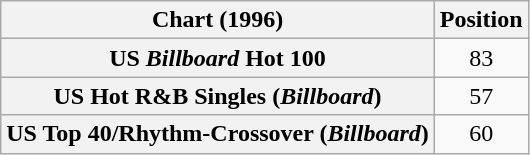<table class="wikitable sortable plainrowheaders" style="text-align:center">
<tr>
<th>Chart (1996)</th>
<th>Position</th>
</tr>
<tr>
<th scope="row">US <em>Billboard</em> Hot 100</th>
<td>83</td>
</tr>
<tr>
<th scope="row">US Hot R&B Singles (<em>Billboard</em>)</th>
<td>57</td>
</tr>
<tr>
<th scope="row">US Top 40/Rhythm-Crossover (<em>Billboard</em>)</th>
<td>60</td>
</tr>
</table>
